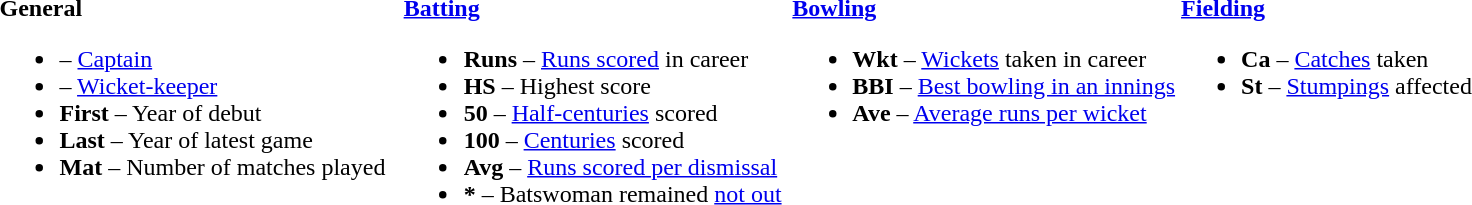<table>
<tr>
<td valign="top" style="width:26%"><br><strong>General</strong><ul><li> – <a href='#'>Captain</a></li><li> – <a href='#'>Wicket-keeper</a></li><li><strong>First</strong> – Year of debut</li><li><strong>Last</strong> – Year of latest game</li><li><strong>Mat</strong> – Number of matches played</li></ul></td>
<td valign="top" style="width:25%"><br><strong><a href='#'>Batting</a></strong><ul><li><strong>Runs</strong> – <a href='#'>Runs scored</a> in career</li><li><strong>HS</strong> – Highest score</li><li><strong>50</strong> – <a href='#'>Half-centuries</a> scored</li><li><strong>100</strong> – <a href='#'>Centuries</a> scored</li><li><strong>Avg</strong> – <a href='#'>Runs scored per dismissal</a></li><li><strong>*</strong> – Batswoman remained <a href='#'>not out</a></li></ul></td>
<td valign="top" style="width:25%"><br><strong><a href='#'>Bowling</a></strong><ul><li><strong>Wkt</strong> – <a href='#'>Wickets</a> taken in career</li><li><strong>BBI</strong> – <a href='#'>Best bowling in an innings</a></li><li><strong>Ave</strong> – <a href='#'>Average runs per wicket</a></li></ul></td>
<td valign="top" style="width:24%"><br><strong><a href='#'>Fielding</a></strong><ul><li><strong>Ca</strong> – <a href='#'>Catches</a> taken</li><li><strong>St</strong> – <a href='#'>Stumpings</a> affected</li></ul></td>
</tr>
</table>
